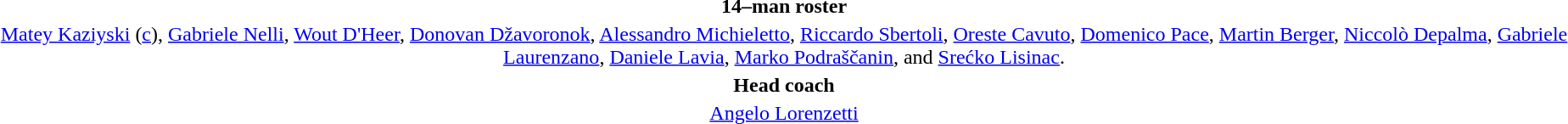<table style="text-align: center; margin-top: 2em; margin-left: auto; margin-right: auto">
<tr>
<td><strong>14–man roster</strong></td>
</tr>
<tr>
<td><a href='#'>Matey Kaziyski</a> (<a href='#'>c</a>), <a href='#'>Gabriele Nelli</a>, <a href='#'>Wout D'Heer</a>, <a href='#'>Donovan Džavoronok</a>, <a href='#'>Alessandro Michieletto</a>, <a href='#'>Riccardo Sbertoli</a>, <a href='#'>Oreste Cavuto</a>, <a href='#'>Domenico Pace</a>, <a href='#'>Martin Berger</a>, <a href='#'>Niccolò Depalma</a>, <a href='#'>Gabriele Laurenzano</a>, <a href='#'>Daniele Lavia</a>, <a href='#'>Marko Podraščanin</a>, and <a href='#'>Srećko Lisinac</a>.</td>
</tr>
<tr>
<td><strong>Head coach</strong></td>
</tr>
<tr>
<td><a href='#'>Angelo Lorenzetti</a></td>
</tr>
</table>
